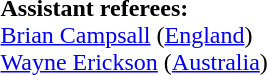<table style="width:100%">
<tr>
<td><br><strong>Assistant referees:</strong>
<br><a href='#'>Brian Campsall</a> (<a href='#'>England</a>)
<br><a href='#'>Wayne Erickson</a> (<a href='#'>Australia</a>)</td>
</tr>
</table>
